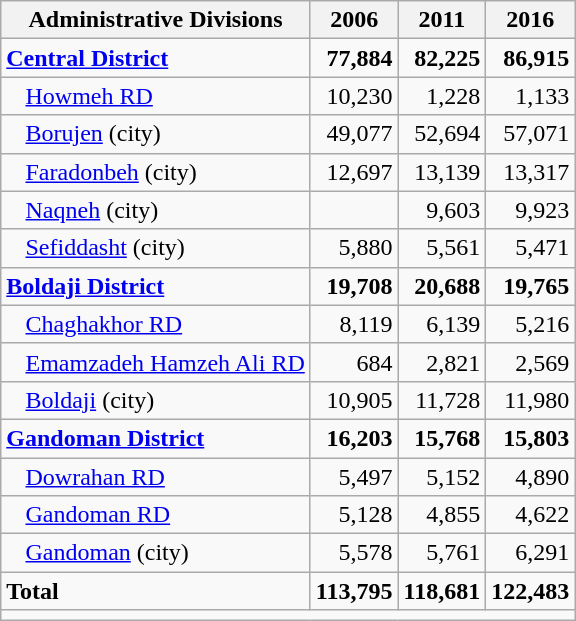<table class="wikitable">
<tr>
<th>Administrative Divisions</th>
<th>2006</th>
<th>2011</th>
<th>2016</th>
</tr>
<tr>
<td><strong><a href='#'>Central District</a></strong></td>
<td style="text-align: right;"><strong>77,884</strong></td>
<td style="text-align: right;"><strong>82,225</strong></td>
<td style="text-align: right;"><strong>86,915</strong></td>
</tr>
<tr>
<td style="padding-left: 1em;"><a href='#'>Howmeh RD</a></td>
<td style="text-align: right;">10,230</td>
<td style="text-align: right;">1,228</td>
<td style="text-align: right;">1,133</td>
</tr>
<tr>
<td style="padding-left: 1em;"><a href='#'>Borujen</a> (city)</td>
<td style="text-align: right;">49,077</td>
<td style="text-align: right;">52,694</td>
<td style="text-align: right;">57,071</td>
</tr>
<tr>
<td style="padding-left: 1em;"><a href='#'>Faradonbeh</a> (city)</td>
<td style="text-align: right;">12,697</td>
<td style="text-align: right;">13,139</td>
<td style="text-align: right;">13,317</td>
</tr>
<tr>
<td style="padding-left: 1em;"><a href='#'>Naqneh</a> (city)</td>
<td style="text-align: right;"></td>
<td style="text-align: right;">9,603</td>
<td style="text-align: right;">9,923</td>
</tr>
<tr>
<td style="padding-left: 1em;"><a href='#'>Sefiddasht</a> (city)</td>
<td style="text-align: right;">5,880</td>
<td style="text-align: right;">5,561</td>
<td style="text-align: right;">5,471</td>
</tr>
<tr>
<td><strong><a href='#'>Boldaji District</a></strong></td>
<td style="text-align: right;"><strong>19,708</strong></td>
<td style="text-align: right;"><strong>20,688</strong></td>
<td style="text-align: right;"><strong>19,765</strong></td>
</tr>
<tr>
<td style="padding-left: 1em;"><a href='#'>Chaghakhor RD</a></td>
<td style="text-align: right;">8,119</td>
<td style="text-align: right;">6,139</td>
<td style="text-align: right;">5,216</td>
</tr>
<tr>
<td style="padding-left: 1em;"><a href='#'>Emamzadeh Hamzeh Ali RD</a></td>
<td style="text-align: right;">684</td>
<td style="text-align: right;">2,821</td>
<td style="text-align: right;">2,569</td>
</tr>
<tr>
<td style="padding-left: 1em;"><a href='#'>Boldaji</a> (city)</td>
<td style="text-align: right;">10,905</td>
<td style="text-align: right;">11,728</td>
<td style="text-align: right;">11,980</td>
</tr>
<tr>
<td><strong><a href='#'>Gandoman District</a></strong></td>
<td style="text-align: right;"><strong>16,203</strong></td>
<td style="text-align: right;"><strong>15,768</strong></td>
<td style="text-align: right;"><strong>15,803</strong></td>
</tr>
<tr>
<td style="padding-left: 1em;"><a href='#'>Dowrahan RD</a></td>
<td style="text-align: right;">5,497</td>
<td style="text-align: right;">5,152</td>
<td style="text-align: right;">4,890</td>
</tr>
<tr>
<td style="padding-left: 1em;"><a href='#'>Gandoman RD</a></td>
<td style="text-align: right;">5,128</td>
<td style="text-align: right;">4,855</td>
<td style="text-align: right;">4,622</td>
</tr>
<tr>
<td style="padding-left: 1em;"><a href='#'>Gandoman</a> (city)</td>
<td style="text-align: right;">5,578</td>
<td style="text-align: right;">5,761</td>
<td style="text-align: right;">6,291</td>
</tr>
<tr>
<td><strong>Total</strong></td>
<td style="text-align: right;"><strong>113,795</strong></td>
<td style="text-align: right;"><strong>118,681</strong></td>
<td style="text-align: right;"><strong>122,483</strong></td>
</tr>
<tr>
<td colspan=4></td>
</tr>
</table>
